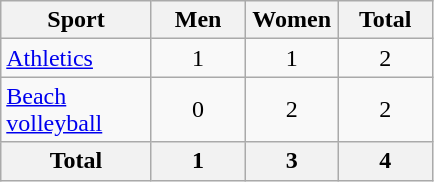<table class="wikitable sortable" style="text-align:center;">
<tr>
<th width=93>Sport</th>
<th width=55>Men</th>
<th width=55>Women</th>
<th width=55>Total</th>
</tr>
<tr>
<td align=left><a href='#'>Athletics</a></td>
<td>1</td>
<td>1</td>
<td>2</td>
</tr>
<tr>
<td align=left><a href='#'>Beach volleyball</a></td>
<td>0</td>
<td>2</td>
<td>2</td>
</tr>
<tr>
<th>Total</th>
<th>1</th>
<th>3</th>
<th>4</th>
</tr>
</table>
